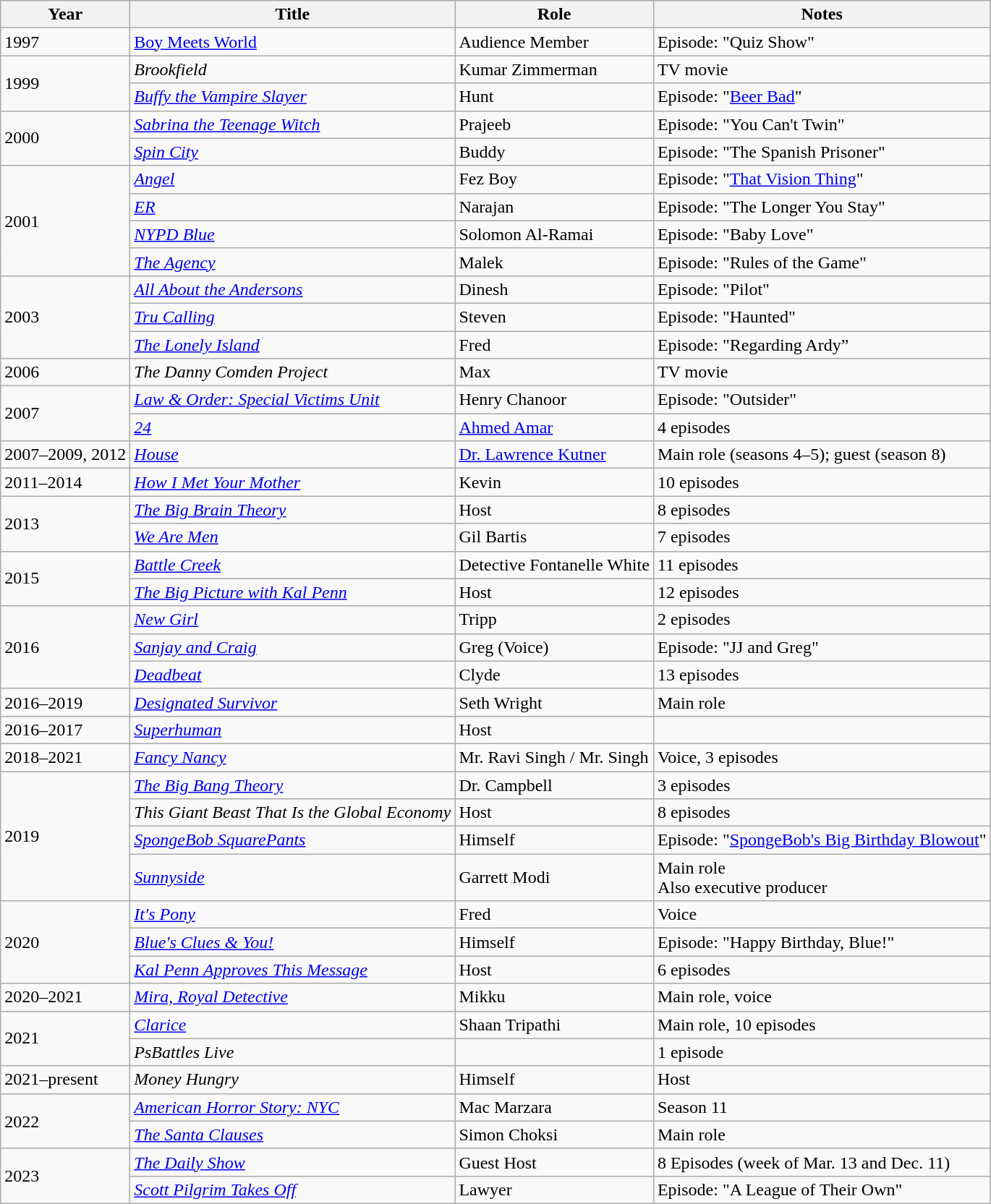<table class="wikitable sortable">
<tr>
<th>Year</th>
<th>Title</th>
<th>Role</th>
<th>Notes</th>
</tr>
<tr>
<td>1997</td>
<td><a href='#'>Boy Meets World</a></td>
<td>Audience Member</td>
<td>Episode: "Quiz Show"</td>
</tr>
<tr>
<td rowspan="2">1999</td>
<td><em>Brookfield</em></td>
<td>Kumar Zimmerman</td>
<td>TV movie</td>
</tr>
<tr>
<td><em><a href='#'>Buffy the Vampire Slayer</a></em></td>
<td>Hunt</td>
<td>Episode: "<a href='#'>Beer Bad</a>"</td>
</tr>
<tr>
<td rowspan="2">2000</td>
<td><em><a href='#'>Sabrina the Teenage Witch</a></em></td>
<td>Prajeeb</td>
<td>Episode: "You Can't Twin"</td>
</tr>
<tr>
<td><em><a href='#'>Spin City</a></em></td>
<td>Buddy</td>
<td>Episode: "The Spanish Prisoner"</td>
</tr>
<tr>
<td rowspan="4">2001</td>
<td><em><a href='#'>Angel</a></em></td>
<td>Fez Boy</td>
<td>Episode: "<a href='#'>That Vision Thing</a>"</td>
</tr>
<tr>
<td><em><a href='#'>ER</a></em></td>
<td>Narajan</td>
<td>Episode: "The Longer You Stay"</td>
</tr>
<tr>
<td><em><a href='#'>NYPD Blue</a></em></td>
<td>Solomon Al-Ramai</td>
<td>Episode: "Baby Love"</td>
</tr>
<tr>
<td><em><a href='#'>The Agency</a></em></td>
<td>Malek</td>
<td>Episode: "Rules of the Game"</td>
</tr>
<tr>
<td rowspan="3">2003</td>
<td><em><a href='#'>All About the Andersons</a></em></td>
<td>Dinesh</td>
<td>Episode: "Pilot"</td>
</tr>
<tr>
<td><em><a href='#'>Tru Calling</a></em></td>
<td>Steven</td>
<td>Episode: "Haunted"</td>
</tr>
<tr>
<td><em><a href='#'>The Lonely Island</a></em></td>
<td>Fred</td>
<td>Episode: "Regarding Ardy”</td>
</tr>
<tr>
<td>2006</td>
<td><em>The Danny Comden Project</em></td>
<td>Max</td>
<td>TV movie</td>
</tr>
<tr>
<td rowspan="2">2007</td>
<td><em><a href='#'>Law & Order: Special Victims Unit</a></em></td>
<td>Henry Chanoor</td>
<td>Episode: "Outsider"</td>
</tr>
<tr>
<td><em><a href='#'>24</a></em></td>
<td><a href='#'>Ahmed Amar</a></td>
<td>4 episodes</td>
</tr>
<tr>
<td>2007–2009, 2012</td>
<td><em><a href='#'>House</a></em></td>
<td><a href='#'>Dr. Lawrence Kutner</a></td>
<td>Main role (seasons 4–5); guest (season 8)</td>
</tr>
<tr>
<td>2011–2014</td>
<td><em><a href='#'>How I Met Your Mother</a></em></td>
<td>Kevin</td>
<td>10 episodes</td>
</tr>
<tr>
<td rowspan="2">2013</td>
<td><em><a href='#'>The Big Brain Theory</a></em></td>
<td>Host</td>
<td>8 episodes</td>
</tr>
<tr>
<td><em><a href='#'>We Are Men</a></em></td>
<td>Gil Bartis</td>
<td>7 episodes</td>
</tr>
<tr>
<td rowspan="2">2015</td>
<td><em><a href='#'>Battle Creek</a></em></td>
<td>Detective Fontanelle White</td>
<td>11 episodes</td>
</tr>
<tr>
<td><em><a href='#'>The Big Picture with Kal Penn</a></em></td>
<td>Host</td>
<td>12 episodes</td>
</tr>
<tr>
<td rowspan="3">2016</td>
<td><em><a href='#'>New Girl</a></em></td>
<td>Tripp</td>
<td>2 episodes</td>
</tr>
<tr>
<td><em><a href='#'>Sanjay and Craig</a></em></td>
<td>Greg (Voice)</td>
<td>Episode: "JJ and Greg"</td>
</tr>
<tr>
<td><em><a href='#'>Deadbeat</a></em></td>
<td>Clyde</td>
<td>13 episodes</td>
</tr>
<tr>
<td>2016–2019</td>
<td><em><a href='#'>Designated Survivor</a></em></td>
<td>Seth Wright</td>
<td>Main role</td>
</tr>
<tr>
<td>2016–2017</td>
<td><em><a href='#'>Superhuman</a></em></td>
<td>Host</td>
<td></td>
</tr>
<tr>
<td>2018–2021</td>
<td><em><a href='#'>Fancy Nancy</a></em></td>
<td>Mr. Ravi Singh / Mr. Singh</td>
<td>Voice, 3 episodes</td>
</tr>
<tr>
<td rowspan="4">2019</td>
<td><em><a href='#'>The Big Bang Theory</a></em></td>
<td>Dr. Campbell</td>
<td>3 episodes</td>
</tr>
<tr>
<td><em>This Giant Beast That Is the Global Economy</em></td>
<td>Host</td>
<td>8 episodes</td>
</tr>
<tr>
<td><em><a href='#'>SpongeBob SquarePants</a></em></td>
<td>Himself</td>
<td>Episode: "<a href='#'>SpongeBob's Big Birthday Blowout</a>"</td>
</tr>
<tr>
<td><em><a href='#'>Sunnyside</a></em></td>
<td>Garrett Modi</td>
<td>Main role<br>Also executive producer</td>
</tr>
<tr>
<td rowspan="3">2020</td>
<td><em><a href='#'>It's Pony</a></em></td>
<td>Fred</td>
<td>Voice</td>
</tr>
<tr>
<td><em><a href='#'>Blue's Clues & You!</a></em></td>
<td>Himself</td>
<td>Episode: "Happy Birthday, Blue!"</td>
</tr>
<tr>
<td><em><a href='#'>Kal Penn Approves This Message</a></em></td>
<td>Host</td>
<td>6 episodes</td>
</tr>
<tr>
<td>2020–2021</td>
<td><em><a href='#'>Mira, Royal Detective</a></em></td>
<td>Mikku</td>
<td>Main role, voice</td>
</tr>
<tr>
<td rowspan="2">2021</td>
<td><em><a href='#'>Clarice</a></em></td>
<td>Shaan Tripathi</td>
<td>Main role, 10 episodes</td>
</tr>
<tr>
<td><em>PsBattles Live</em></td>
<td></td>
<td>1 episode</td>
</tr>
<tr>
<td>2021–present</td>
<td><em>Money Hungry</em></td>
<td>Himself</td>
<td>Host</td>
</tr>
<tr>
<td rowspan="2">2022</td>
<td><em><a href='#'>American Horror Story: NYC</a></em></td>
<td>Mac Marzara</td>
<td>Season 11</td>
</tr>
<tr>
<td><em><a href='#'>The Santa Clauses</a></em></td>
<td>Simon Choksi</td>
<td>Main role</td>
</tr>
<tr>
<td rowspan="2">2023</td>
<td><em><a href='#'>The Daily Show</a></em></td>
<td>Guest Host</td>
<td>8 Episodes (week of Mar. 13 and Dec. 11)</td>
</tr>
<tr>
<td><em><a href='#'>Scott Pilgrim Takes Off</a></em></td>
<td>Lawyer</td>
<td>Episode: "A League of Their Own"</td>
</tr>
</table>
